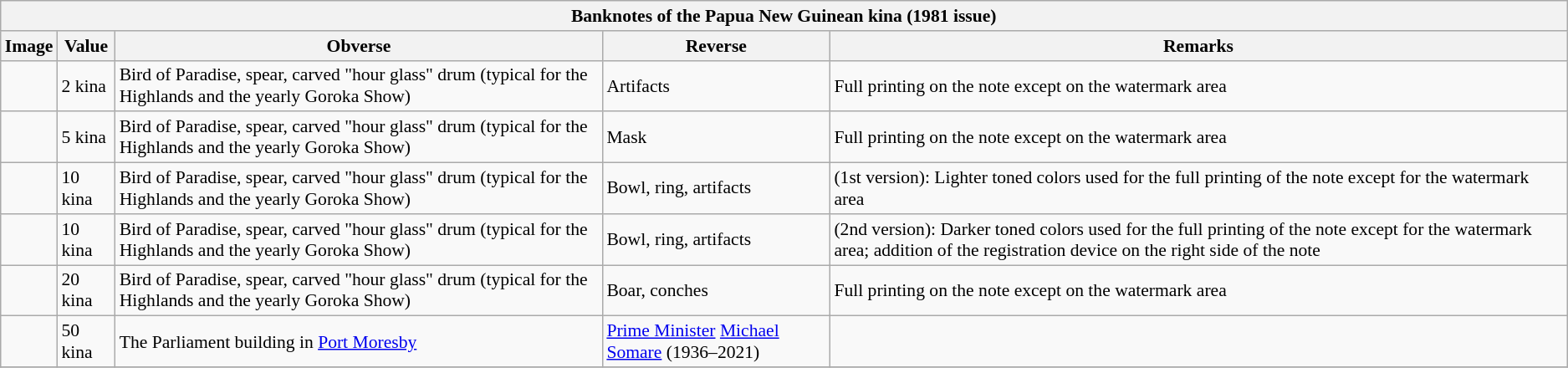<table class="wikitable" style="font-size: 90%">
<tr>
<th colspan="5">Banknotes of the Papua New Guinean kina (1981 issue)</th>
</tr>
<tr>
<th>Image</th>
<th>Value</th>
<th>Obverse</th>
<th>Reverse</th>
<th>Remarks</th>
</tr>
<tr>
<td></td>
<td>2 kina</td>
<td>Bird of Paradise, spear, carved "hour glass" drum (typical for the Highlands and the yearly Goroka Show)</td>
<td>Artifacts</td>
<td>Full printing on the note except on the watermark area</td>
</tr>
<tr>
<td></td>
<td>5 kina</td>
<td>Bird of Paradise, spear, carved "hour glass" drum (typical for the Highlands and the yearly Goroka Show)</td>
<td>Mask</td>
<td>Full printing on the note except on the watermark area</td>
</tr>
<tr>
<td></td>
<td>10 kina</td>
<td>Bird of Paradise, spear, carved "hour glass" drum (typical for the Highlands and the yearly Goroka Show)</td>
<td>Bowl, ring, artifacts</td>
<td>(1st version): Lighter toned colors used for the full printing of the note except for the watermark area</td>
</tr>
<tr>
<td></td>
<td>10 kina</td>
<td>Bird of Paradise, spear, carved "hour glass" drum (typical for the Highlands and the yearly Goroka Show)</td>
<td>Bowl, ring, artifacts</td>
<td>(2nd version): Darker toned colors used for the full printing of the note except for the watermark area; addition of the registration device on the right side of the note</td>
</tr>
<tr>
<td></td>
<td>20 kina</td>
<td>Bird of Paradise, spear, carved "hour glass" drum (typical for the Highlands and the yearly Goroka Show)</td>
<td>Boar, conches</td>
<td>Full printing on the note except on the watermark area</td>
</tr>
<tr>
<td></td>
<td>50 kina</td>
<td>The Parliament building in <a href='#'>Port Moresby</a></td>
<td><a href='#'>Prime Minister</a> <a href='#'>Michael Somare</a> (1936–2021)</td>
<td></td>
</tr>
<tr>
</tr>
</table>
